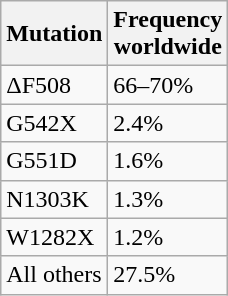<table class="wikitable floatright">
<tr>
<th>Mutation</th>
<th>Frequency<br>worldwide</th>
</tr>
<tr>
<td>ΔF508</td>
<td>66–70%</td>
</tr>
<tr>
<td>G542X</td>
<td>2.4%</td>
</tr>
<tr>
<td>G551D</td>
<td>1.6%</td>
</tr>
<tr>
<td>N1303K</td>
<td>1.3%</td>
</tr>
<tr>
<td>W1282X</td>
<td>1.2%</td>
</tr>
<tr>
<td>All others</td>
<td>27.5%</td>
</tr>
</table>
